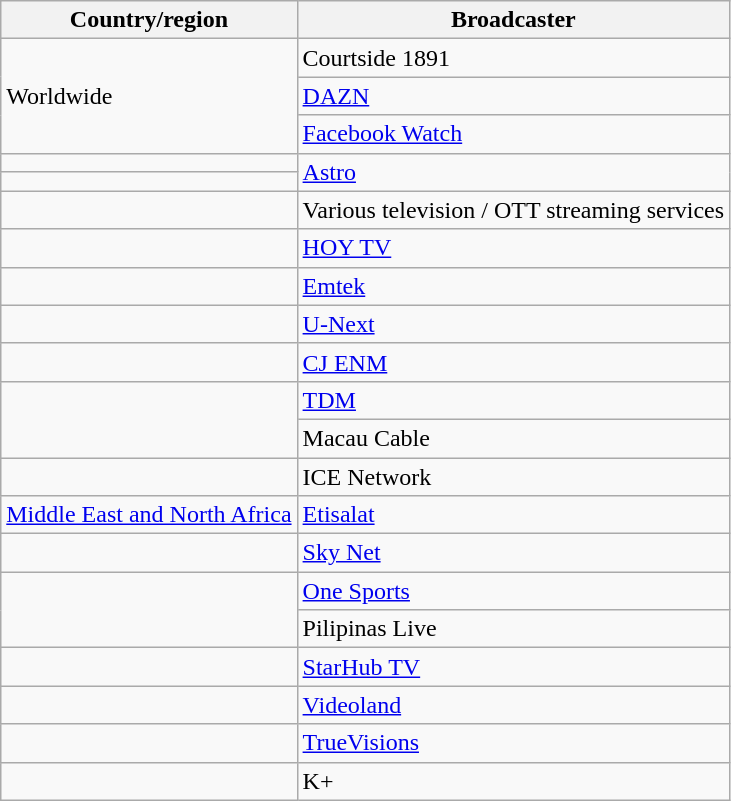<table class="wikitable">
<tr>
<th>Country/region</th>
<th>Broadcaster</th>
</tr>
<tr>
<td rowspan="3">Worldwide</td>
<td>Courtside 1891</td>
</tr>
<tr>
<td><a href='#'>DAZN</a></td>
</tr>
<tr>
<td><a href='#'>Facebook Watch</a></td>
</tr>
<tr>
<td></td>
<td rowspan="2"><a href='#'>Astro</a></td>
</tr>
<tr>
<td></td>
</tr>
<tr>
<td></td>
<td>Various television / OTT streaming services</td>
</tr>
<tr>
<td></td>
<td><a href='#'>HOY TV</a></td>
</tr>
<tr>
<td></td>
<td><a href='#'>Emtek</a></td>
</tr>
<tr>
<td></td>
<td><a href='#'>U-Next</a></td>
</tr>
<tr>
<td></td>
<td><a href='#'>CJ ENM</a></td>
</tr>
<tr>
<td rowspan="2"></td>
<td><a href='#'>TDM</a></td>
</tr>
<tr>
<td>Macau Cable</td>
</tr>
<tr>
<td></td>
<td>ICE Network</td>
</tr>
<tr>
<td><a href='#'>Middle East and North Africa</a></td>
<td><a href='#'>Etisalat</a></td>
</tr>
<tr>
<td></td>
<td><a href='#'>Sky Net</a></td>
</tr>
<tr>
<td rowspan="2"></td>
<td><a href='#'>One Sports</a></td>
</tr>
<tr>
<td>Pilipinas Live</td>
</tr>
<tr>
<td></td>
<td><a href='#'>StarHub TV</a></td>
</tr>
<tr>
<td></td>
<td><a href='#'>Videoland</a></td>
</tr>
<tr>
<td></td>
<td><a href='#'>TrueVisions</a></td>
</tr>
<tr>
<td></td>
<td>K+</td>
</tr>
</table>
